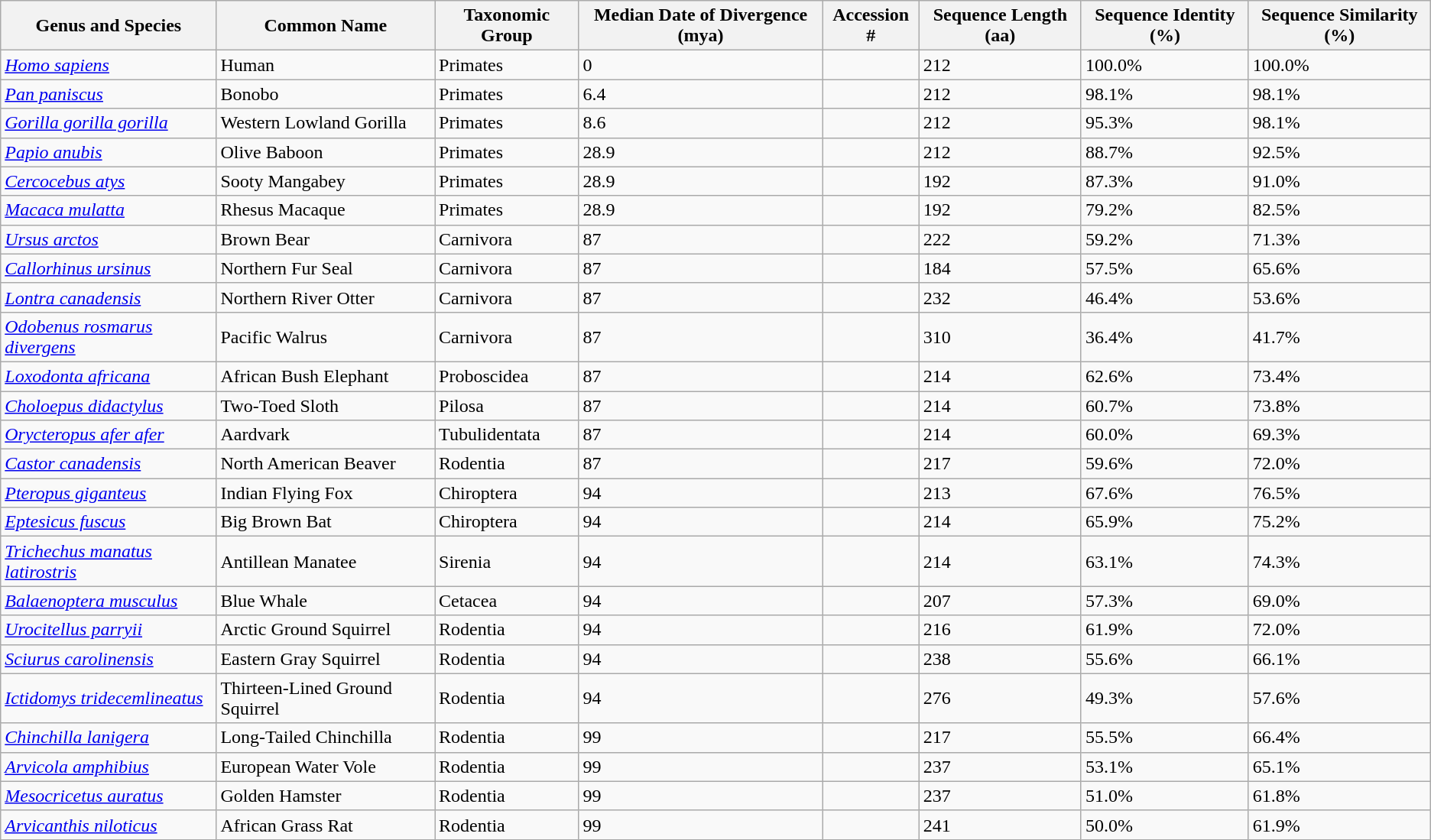<table class="wikitable mw-collapsible">
<tr>
<th>Genus and Species</th>
<th>Common Name</th>
<th>Taxonomic Group</th>
<th>Median Date of Divergence (mya)</th>
<th>Accession #</th>
<th>Sequence Length (aa)</th>
<th>Sequence Identity (%)</th>
<th>Sequence Similarity (%)</th>
</tr>
<tr>
<td><em><a href='#'>Homo sapiens</a></em></td>
<td>Human</td>
<td>Primates</td>
<td>0</td>
<td></td>
<td>212</td>
<td>100.0%</td>
<td>100.0%</td>
</tr>
<tr>
<td><em><a href='#'>Pan paniscus</a></em></td>
<td>Bonobo</td>
<td>Primates</td>
<td>6.4</td>
<td></td>
<td>212</td>
<td>98.1%</td>
<td>98.1%</td>
</tr>
<tr>
<td><em><a href='#'>Gorilla gorilla gorilla</a></em></td>
<td>Western Lowland Gorilla</td>
<td>Primates</td>
<td>8.6</td>
<td></td>
<td>212</td>
<td>95.3%</td>
<td>98.1%</td>
</tr>
<tr>
<td><em><a href='#'>Papio anubis</a></em></td>
<td>Olive Baboon</td>
<td>Primates</td>
<td>28.9</td>
<td></td>
<td>212</td>
<td>88.7%</td>
<td>92.5%</td>
</tr>
<tr>
<td><em><a href='#'>Cercocebus atys</a></em></td>
<td>Sooty Mangabey</td>
<td>Primates</td>
<td>28.9</td>
<td></td>
<td>192</td>
<td>87.3%</td>
<td>91.0%</td>
</tr>
<tr>
<td><em><a href='#'>Macaca mulatta</a></em></td>
<td>Rhesus Macaque</td>
<td>Primates</td>
<td>28.9</td>
<td></td>
<td>192</td>
<td>79.2%</td>
<td>82.5%</td>
</tr>
<tr>
<td><em><a href='#'>Ursus arctos</a></em></td>
<td>Brown Bear</td>
<td>Carnivora</td>
<td>87</td>
<td></td>
<td>222</td>
<td>59.2%</td>
<td>71.3%</td>
</tr>
<tr>
<td><em><a href='#'>Callorhinus ursinus</a></em></td>
<td>Northern Fur Seal</td>
<td>Carnivora</td>
<td>87</td>
<td></td>
<td>184</td>
<td>57.5%</td>
<td>65.6%</td>
</tr>
<tr>
<td><em><a href='#'>Lontra canadensis</a></em></td>
<td>Northern River Otter</td>
<td>Carnivora</td>
<td>87</td>
<td></td>
<td>232</td>
<td>46.4%</td>
<td>53.6%</td>
</tr>
<tr>
<td><em><a href='#'>Odobenus rosmarus divergens</a></em></td>
<td>Pacific Walrus</td>
<td>Carnivora</td>
<td>87</td>
<td></td>
<td>310</td>
<td>36.4%</td>
<td>41.7%</td>
</tr>
<tr>
<td><em><a href='#'>Loxodonta africana</a></em></td>
<td>African Bush Elephant</td>
<td>Proboscidea</td>
<td>87</td>
<td></td>
<td>214</td>
<td>62.6%</td>
<td>73.4%</td>
</tr>
<tr>
<td><em><a href='#'>Choloepus didactylus</a></em></td>
<td>Two-Toed Sloth</td>
<td>Pilosa</td>
<td>87</td>
<td></td>
<td>214</td>
<td>60.7%</td>
<td>73.8%</td>
</tr>
<tr>
<td><em><a href='#'>Orycteropus afer afer</a></em></td>
<td>Aardvark</td>
<td>Tubulidentata</td>
<td>87</td>
<td></td>
<td>214</td>
<td>60.0%</td>
<td>69.3%</td>
</tr>
<tr>
<td><em><a href='#'>Castor canadensis</a></em></td>
<td>North American Beaver</td>
<td>Rodentia</td>
<td>87</td>
<td></td>
<td>217</td>
<td>59.6%</td>
<td>72.0%</td>
</tr>
<tr>
<td><em><a href='#'>Pteropus giganteus</a></em></td>
<td>Indian Flying Fox</td>
<td>Chiroptera</td>
<td>94</td>
<td></td>
<td>213</td>
<td>67.6%</td>
<td>76.5%</td>
</tr>
<tr>
<td><em><a href='#'>Eptesicus fuscus</a></em></td>
<td>Big Brown Bat</td>
<td>Chiroptera</td>
<td>94</td>
<td></td>
<td>214</td>
<td>65.9%</td>
<td>75.2%</td>
</tr>
<tr>
<td><em><a href='#'>Trichechus manatus latirostris</a></em></td>
<td>Antillean Manatee</td>
<td>Sirenia</td>
<td>94</td>
<td></td>
<td>214</td>
<td>63.1%</td>
<td>74.3%</td>
</tr>
<tr>
<td><em><a href='#'>Balaenoptera musculus</a></em></td>
<td>Blue Whale</td>
<td>Cetacea</td>
<td>94</td>
<td></td>
<td>207</td>
<td>57.3%</td>
<td>69.0%</td>
</tr>
<tr>
<td><em><a href='#'>Urocitellus parryii</a></em></td>
<td>Arctic Ground Squirrel</td>
<td>Rodentia</td>
<td>94</td>
<td></td>
<td>216</td>
<td>61.9%</td>
<td>72.0%</td>
</tr>
<tr>
<td><em><a href='#'>Sciurus carolinensis</a></em></td>
<td>Eastern Gray Squirrel</td>
<td>Rodentia</td>
<td>94</td>
<td></td>
<td>238</td>
<td>55.6%</td>
<td>66.1%</td>
</tr>
<tr>
<td><em><a href='#'>Ictidomys tridecemlineatus</a></em></td>
<td>Thirteen-Lined Ground Squirrel</td>
<td>Rodentia</td>
<td>94</td>
<td></td>
<td>276</td>
<td>49.3%</td>
<td>57.6%</td>
</tr>
<tr>
<td><em><a href='#'>Chinchilla lanigera</a></em></td>
<td>Long-Tailed Chinchilla</td>
<td>Rodentia</td>
<td>99</td>
<td></td>
<td>217</td>
<td>55.5%</td>
<td>66.4%</td>
</tr>
<tr>
<td><em><a href='#'>Arvicola amphibius</a></em></td>
<td>European Water Vole</td>
<td>Rodentia</td>
<td>99</td>
<td></td>
<td>237</td>
<td>53.1%</td>
<td>65.1%</td>
</tr>
<tr>
<td><em><a href='#'>Mesocricetus auratus</a></em></td>
<td>Golden Hamster</td>
<td>Rodentia</td>
<td>99</td>
<td></td>
<td>237</td>
<td>51.0%</td>
<td>61.8%</td>
</tr>
<tr>
<td><em><a href='#'>Arvicanthis niloticus</a></em></td>
<td>African Grass Rat</td>
<td>Rodentia</td>
<td>99</td>
<td></td>
<td>241</td>
<td>50.0%</td>
<td>61.9%</td>
</tr>
</table>
